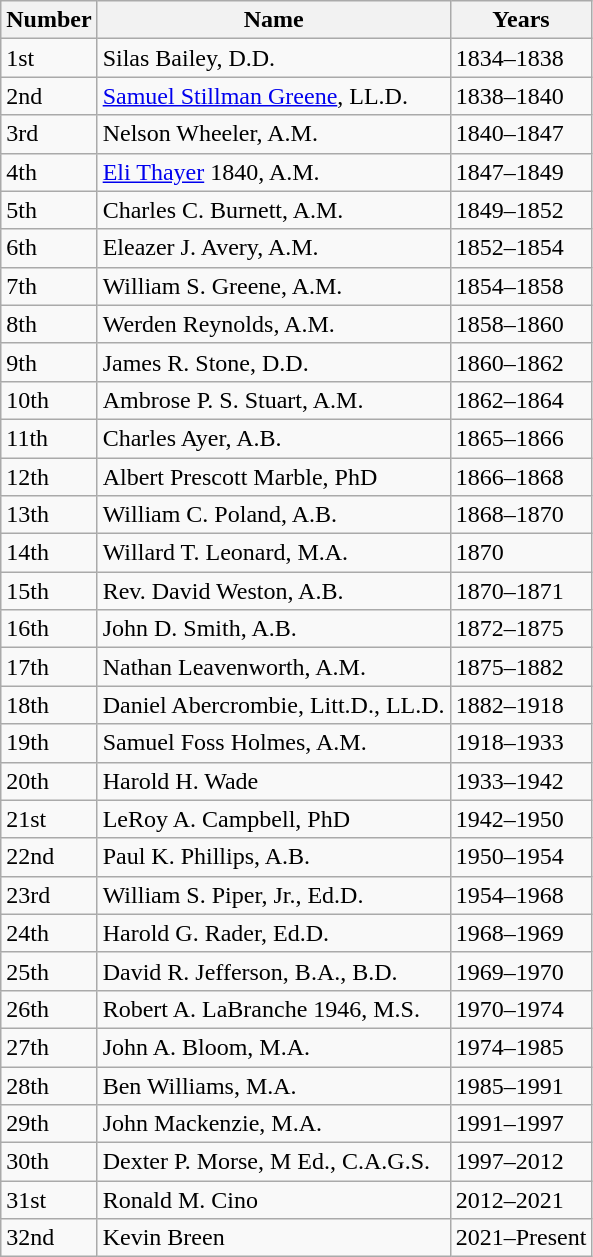<table class="wikitable">
<tr>
<th>Number</th>
<th>Name</th>
<th>Years</th>
</tr>
<tr>
<td>1st</td>
<td>Silas Bailey, D.D.</td>
<td>1834–1838</td>
</tr>
<tr>
<td>2nd</td>
<td><a href='#'>Samuel Stillman Greene</a>, LL.D.</td>
<td>1838–1840</td>
</tr>
<tr>
<td>3rd</td>
<td>Nelson Wheeler, A.M.</td>
<td>1840–1847</td>
</tr>
<tr>
<td>4th</td>
<td><a href='#'>Eli Thayer</a> 1840, A.M.</td>
<td>1847–1849</td>
</tr>
<tr>
<td>5th</td>
<td>Charles C. Burnett, A.M.</td>
<td>1849–1852</td>
</tr>
<tr>
<td>6th</td>
<td>Eleazer J. Avery, A.M.</td>
<td>1852–1854</td>
</tr>
<tr>
<td>7th</td>
<td>William S. Greene, A.M.</td>
<td>1854–1858</td>
</tr>
<tr>
<td>8th</td>
<td>Werden Reynolds, A.M.</td>
<td>1858–1860</td>
</tr>
<tr>
<td>9th</td>
<td>James R. Stone, D.D.</td>
<td>1860–1862</td>
</tr>
<tr>
<td>10th</td>
<td>Ambrose P. S. Stuart, A.M.</td>
<td>1862–1864</td>
</tr>
<tr>
<td>11th</td>
<td>Charles Ayer, A.B.</td>
<td>1865–1866</td>
</tr>
<tr>
<td>12th</td>
<td>Albert Prescott Marble, PhD</td>
<td>1866–1868</td>
</tr>
<tr>
<td>13th</td>
<td>William C. Poland, A.B.</td>
<td>1868–1870</td>
</tr>
<tr>
<td>14th</td>
<td>Willard T. Leonard, M.A.</td>
<td>1870</td>
</tr>
<tr>
<td>15th</td>
<td>Rev. David Weston, A.B.</td>
<td>1870–1871</td>
</tr>
<tr>
<td>16th</td>
<td>John D. Smith, A.B.</td>
<td>1872–1875</td>
</tr>
<tr>
<td>17th</td>
<td>Nathan Leavenworth, A.M.</td>
<td>1875–1882</td>
</tr>
<tr>
<td>18th</td>
<td>Daniel Abercrombie, Litt.D., LL.D.</td>
<td>1882–1918</td>
</tr>
<tr>
<td>19th</td>
<td>Samuel Foss Holmes, A.M.</td>
<td>1918–1933</td>
</tr>
<tr>
<td>20th</td>
<td>Harold H. Wade</td>
<td>1933–1942</td>
</tr>
<tr>
<td>21st</td>
<td>LeRoy A. Campbell, PhD</td>
<td>1942–1950</td>
</tr>
<tr>
<td>22nd</td>
<td>Paul K. Phillips, A.B.</td>
<td>1950–1954</td>
</tr>
<tr>
<td>23rd</td>
<td>William S. Piper, Jr., Ed.D.</td>
<td>1954–1968</td>
</tr>
<tr>
<td>24th</td>
<td>Harold G. Rader, Ed.D.</td>
<td>1968–1969</td>
</tr>
<tr>
<td>25th</td>
<td>David R. Jefferson, B.A., B.D.</td>
<td>1969–1970</td>
</tr>
<tr>
<td>26th</td>
<td>Robert A. LaBranche 1946, M.S.</td>
<td>1970–1974</td>
</tr>
<tr>
<td>27th</td>
<td>John A. Bloom, M.A.</td>
<td>1974–1985</td>
</tr>
<tr>
<td>28th</td>
<td>Ben Williams, M.A.</td>
<td>1985–1991</td>
</tr>
<tr>
<td>29th</td>
<td>John Mackenzie, M.A.</td>
<td>1991–1997</td>
</tr>
<tr>
<td>30th</td>
<td>Dexter P. Morse, M Ed., C.A.G.S.</td>
<td>1997–2012</td>
</tr>
<tr>
<td>31st</td>
<td>Ronald M. Cino</td>
<td>2012–2021</td>
</tr>
<tr>
<td>32nd</td>
<td>Kevin Breen</td>
<td>2021–Present</td>
</tr>
</table>
